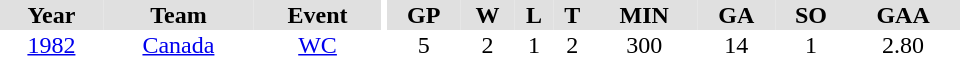<table border="0" cellpadding="1" cellspacing="0" ID="Table3" style="text-align:center; width:40em">
<tr ALIGN="center" bgcolor="#e0e0e0">
<th>Year</th>
<th>Team</th>
<th>Event</th>
<th rowspan="99" bgcolor="#ffffff"></th>
<th>GP</th>
<th>W</th>
<th>L</th>
<th>T</th>
<th>MIN</th>
<th>GA</th>
<th>SO</th>
<th>GAA</th>
</tr>
<tr>
<td><a href='#'>1982</a></td>
<td><a href='#'>Canada</a></td>
<td><a href='#'>WC</a></td>
<td>5</td>
<td>2</td>
<td>1</td>
<td>2</td>
<td>300</td>
<td>14</td>
<td>1</td>
<td>2.80</td>
</tr>
</table>
